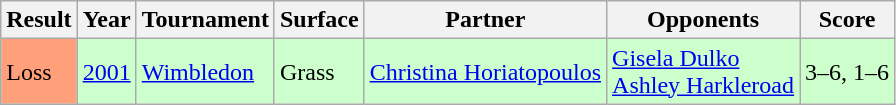<table class=wikitable>
<tr>
<th>Result</th>
<th>Year</th>
<th>Tournament</th>
<th>Surface</th>
<th>Partner</th>
<th>Opponents</th>
<th>Score</th>
</tr>
<tr style="background:#CCFFCC;">
<td bgcolor="FFA07A">Loss</td>
<td><a href='#'>2001</a></td>
<td><a href='#'>Wimbledon</a></td>
<td>Grass</td>
<td> <a href='#'>Christina Horiatopoulos</a></td>
<td> <a href='#'>Gisela Dulko</a> <br>  <a href='#'>Ashley Harkleroad</a></td>
<td>3–6, 1–6</td>
</tr>
</table>
